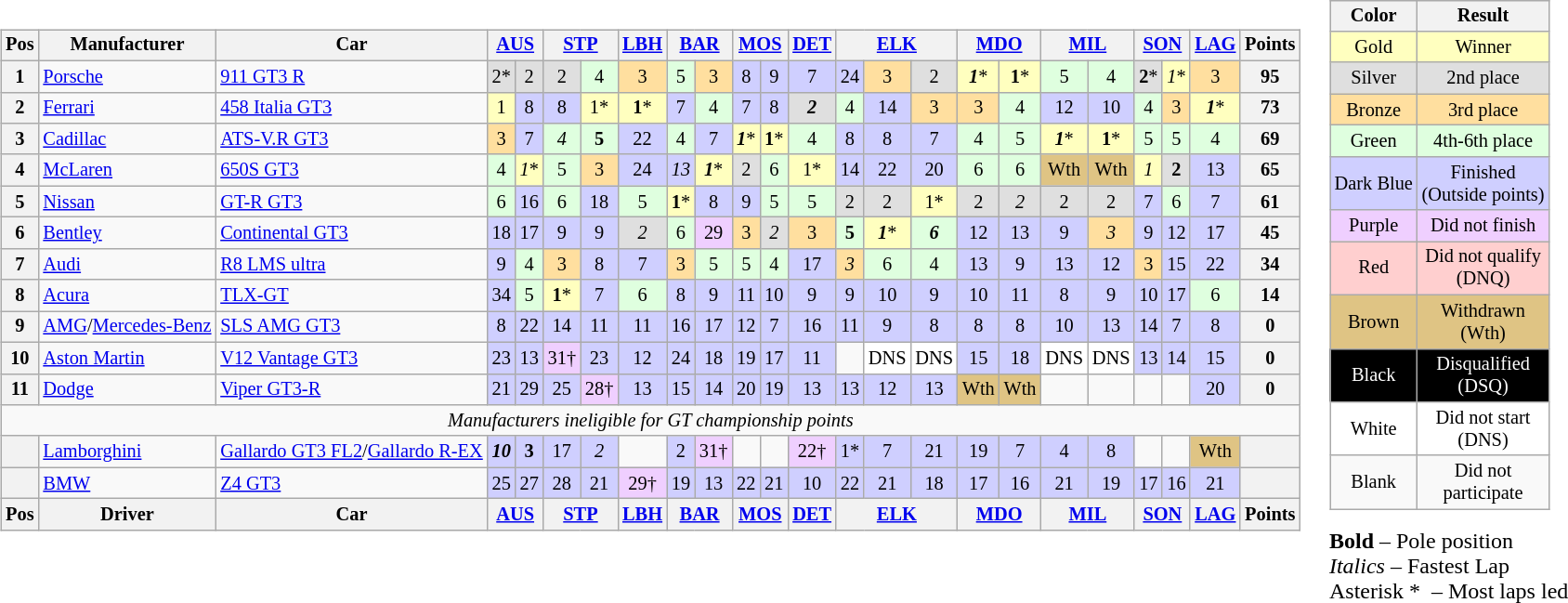<table>
<tr>
<td><br><table class="wikitable" style="font-size:85%; text-align:center">
<tr valign="top">
<th valign="middle">Pos</th>
<th valign="middle">Manufacturer</th>
<th valign="middle">Car</th>
<th colspan=2><a href='#'>AUS</a></th>
<th colspan=2><a href='#'>STP</a></th>
<th><a href='#'>LBH</a></th>
<th colspan=2><a href='#'>BAR</a></th>
<th colspan=2><a href='#'>MOS</a></th>
<th><a href='#'>DET</a></th>
<th colspan=3><a href='#'>ELK</a></th>
<th colspan=2><a href='#'>MDO</a></th>
<th colspan=2><a href='#'>MIL</a></th>
<th colspan=2><a href='#'>SON</a></th>
<th><a href='#'>LAG</a></th>
<th valign="middle">Points</th>
</tr>
<tr>
<th>1</th>
<td align="left"> <a href='#'>Porsche</a></td>
<td align="left"><a href='#'>911 GT3 R</a></td>
<td style="background:#DFDFDF;">2*</td>
<td style="background:#DFDFDF;">2</td>
<td style="background:#DFDFDF;">2</td>
<td style="background:#DFFFDF;">4</td>
<td style="background:#FFDF9F;">3</td>
<td style="background:#DFFFDF;">5</td>
<td style="background:#FFDF9F;">3</td>
<td style="background:#CFCFFF;">8</td>
<td style="background:#CFCFFF;">9</td>
<td style="background:#CFCFFF;">7</td>
<td style="background:#CFCFFF;">24</td>
<td style="background:#FFDF9F;">3</td>
<td style="background:#DFDFDF;">2</td>
<td style="background:#FFFFBF;"><strong><em>1</em></strong>*</td>
<td style="background:#FFFFBF;"><strong>1</strong>*</td>
<td style="background:#DFFFDF;">5</td>
<td style="background:#DFFFDF;">4</td>
<td style="background:#DFDFDF;"><strong>2</strong>*</td>
<td style="background:#FFFFBF;"><em>1</em>*</td>
<td style="background:#FFDF9F;">3</td>
<th>95</th>
</tr>
<tr>
<th>2</th>
<td align="left"> <a href='#'>Ferrari</a></td>
<td align="left"><a href='#'>458 Italia GT3</a></td>
<td style="background:#FFFFBF;">1</td>
<td style="background:#CFCFFF;">8</td>
<td style="background:#CFCFFF;">8</td>
<td style="background:#FFFFBF;">1*</td>
<td style="background:#FFFFBF;"><strong>1</strong>*</td>
<td style="background:#CFCFFF;">7</td>
<td style="background:#DFFFDF;">4</td>
<td style="background:#CFCFFF;">7</td>
<td style="background:#CFCFFF;">8</td>
<td style="background:#DFDFDF;"><strong><em>2</em></strong></td>
<td style="background:#DFFFDF;">4</td>
<td style="background:#CFCFFF;">14</td>
<td style="background:#FFDF9F;">3</td>
<td style="background:#FFDF9F;">3</td>
<td style="background:#DFFFDF;">4</td>
<td style="background:#CFCFFF;">12</td>
<td style="background:#CFCFFF;">10</td>
<td style="background:#DFFFDF;">4</td>
<td style="background:#FFDF9F;">3</td>
<td style="background:#FFFFBF;"><strong><em>1</em></strong>*</td>
<th>73</th>
</tr>
<tr>
<th>3</th>
<td align="left"> <a href='#'>Cadillac</a></td>
<td align="left"><a href='#'>ATS-V.R GT3</a></td>
<td style="background:#FFDF9F;">3</td>
<td style="background:#CFCFFF;">7</td>
<td style="background:#DFFFDF;"><em>4</em></td>
<td style="background:#DFFFDF;"><strong>5</strong></td>
<td style="background:#CFCFFF;">22</td>
<td style="background:#DFFFDF;">4</td>
<td style="background:#CFCFFF;">7</td>
<td style="background:#FFFFBF;"><strong><em>1</em></strong>*</td>
<td style="background:#FFFFBF;"><strong>1</strong>*</td>
<td style="background:#DFFFDF;">4</td>
<td style="background:#CFCFFF;">8</td>
<td style="background:#CFCFFF;">8</td>
<td style="background:#CFCFFF;">7</td>
<td style="background:#DFFFDF;">4</td>
<td style="background:#DFFFDF;">5</td>
<td style="background:#FFFFBF;"><strong><em>1</em></strong>*</td>
<td style="background:#FFFFBF;"><strong>1</strong>*</td>
<td style="background:#DFFFDF;">5</td>
<td style="background:#DFFFDF;">5</td>
<td style="background:#DFFFDF;">4</td>
<th>69</th>
</tr>
<tr>
<th>4</th>
<td align="left"> <a href='#'>McLaren</a></td>
<td align="left"><a href='#'>650S GT3</a></td>
<td style="background:#DFFFDF;">4</td>
<td style="background:#FFFFBF;"><em>1</em>*</td>
<td style="background:#DFFFDF;">5</td>
<td style="background:#FFDF9F;">3</td>
<td style="background:#CFCFFF;">24</td>
<td style="background:#CFCFFF;"><em>13</em></td>
<td style="background:#FFFFBF;"><strong><em>1</em></strong>*</td>
<td style="background:#DFDFDF;">2</td>
<td style="background:#DFFFDF;">6</td>
<td style="background:#FFFFBF;">1*</td>
<td style="background:#CFCFFF;">14</td>
<td style="background:#CFCFFF;">22</td>
<td style="background:#CFCFFF;">20</td>
<td style="background:#DFFFDF;">6</td>
<td style="background:#DFFFDF;">6</td>
<td style="background:#DFC484;">Wth</td>
<td style="background:#DFC484;">Wth</td>
<td style="background:#FFFFBF;"><em>1</em></td>
<td style="background:#DFDFDF;"><strong>2</strong></td>
<td style="background:#CFCFFF;">13</td>
<th>65</th>
</tr>
<tr>
<th>5</th>
<td align="left"> <a href='#'>Nissan</a></td>
<td align="left"><a href='#'>GT-R GT3</a></td>
<td style="background:#DFFFDF;">6</td>
<td style="background:#CFCFFF;">16</td>
<td style="background:#DFFFDF;">6</td>
<td style="background:#CFCFFF;">18</td>
<td style="background:#DFFFDF;">5</td>
<td style="background:#FFFFBF;"><strong>1</strong>*</td>
<td style="background:#CFCFFF;">8</td>
<td style="background:#CFCFFF;">9</td>
<td style="background:#DFFFDF;">5</td>
<td style="background:#DFFFDF;">5</td>
<td style="background:#DFDFDF;">2</td>
<td style="background:#DFDFDF;">2</td>
<td style="background:#FFFFBF;">1*</td>
<td style="background:#DFDFDF;">2</td>
<td style="background:#DFDFDF;"><em>2</em></td>
<td style="background:#DFDFDF;">2</td>
<td style="background:#DFDFDF;">2</td>
<td style="background:#CFCFFF;">7</td>
<td style="background:#DFFFDF;">6</td>
<td style="background:#CFCFFF;">7</td>
<th>61</th>
</tr>
<tr>
<th>6</th>
<td align="left"> <a href='#'>Bentley</a></td>
<td align="left"><a href='#'>Continental GT3</a></td>
<td style="background:#CFCFFF;">18</td>
<td style="background:#CFCFFF;">17</td>
<td style="background:#CFCFFF;">9</td>
<td style="background:#CFCFFF;">9</td>
<td style="background:#DFDFDF;"><em>2</em></td>
<td style="background:#DFFFDF;">6</td>
<td style="background:#EFCFFF;">29</td>
<td style="background:#FFDF9F;">3</td>
<td style="background:#DFDFDF;"><em>2</em></td>
<td style="background:#FFDF9F;">3</td>
<td style="background:#DFFFDF;"><strong>5</strong></td>
<td style="background:#FFFFBF;"><strong><em>1</em></strong>*</td>
<td style="background:#DFFFDF;"><strong><em>6</em></strong></td>
<td style="background:#CFCFFF;">12</td>
<td style="background:#CFCFFF;">13</td>
<td style="background:#CFCFFF;">9</td>
<td style="background:#FFDF9F;"><em>3</em></td>
<td style="background:#CFCFFF;">9</td>
<td style="background:#CFCFFF;">12</td>
<td style="background:#CFCFFF;">17</td>
<th>45</th>
</tr>
<tr>
<th>7</th>
<td align="left"> <a href='#'>Audi</a></td>
<td align="left"><a href='#'>R8 LMS ultra</a></td>
<td style="background:#CFCFFF;">9</td>
<td style="background:#DFFFDF;">4</td>
<td style="background:#FFDF9F;">3</td>
<td style="background:#CFCFFF;">8</td>
<td style="background:#CFCFFF;">7</td>
<td style="background:#FFDF9F;">3</td>
<td style="background:#DFFFDF;">5</td>
<td style="background:#DFFFDF;">5</td>
<td style="background:#DFFFDF;">4</td>
<td style="background:#CFCFFF;">17</td>
<td style="background:#FFDF9F;"><em>3</em></td>
<td style="background:#DFFFDF;">6</td>
<td style="background:#DFFFDF;">4</td>
<td style="background:#CFCFFF;">13</td>
<td style="background:#CFCFFF;">9</td>
<td style="background:#CFCFFF;">13</td>
<td style="background:#CFCFFF;">12</td>
<td style="background:#FFDF9F;">3</td>
<td style="background:#CFCFFF;">15</td>
<td style="background:#CFCFFF;">22</td>
<th>34</th>
</tr>
<tr>
<th>8</th>
<td align="left"> <a href='#'>Acura</a></td>
<td align="left"><a href='#'>TLX-GT</a></td>
<td style="background:#CFCFFF;">34</td>
<td style="background:#DFFFDF;">5</td>
<td style="background:#FFFFBF;"><strong>1</strong>*</td>
<td style="background:#CFCFFF;">7</td>
<td style="background:#DFFFDF;">6</td>
<td style="background:#CFCFFF;">8</td>
<td style="background:#CFCFFF;">9</td>
<td style="background:#CFCFFF;">11</td>
<td style="background:#CFCFFF;">10</td>
<td style="background:#CFCFFF;">9</td>
<td style="background:#CFCFFF;">9</td>
<td style="background:#CFCFFF;">10</td>
<td style="background:#CFCFFF;">9</td>
<td style="background:#CFCFFF;">10</td>
<td style="background:#CFCFFF;">11</td>
<td style="background:#CFCFFF;">8</td>
<td style="background:#CFCFFF;">9</td>
<td style="background:#CFCFFF;">10</td>
<td style="background:#CFCFFF;">17</td>
<td style="background:#DFFFDF;">6</td>
<th>14</th>
</tr>
<tr>
<th>9</th>
<td align="left"> <a href='#'>AMG</a>/<a href='#'>Mercedes-Benz</a></td>
<td align="left"><a href='#'>SLS AMG GT3</a></td>
<td style="background:#CFCFFF;">8</td>
<td style="background:#CFCFFF;">22</td>
<td style="background:#CFCFFF;">14</td>
<td style="background:#CFCFFF;">11</td>
<td style="background:#CFCFFF;">11</td>
<td style="background:#CFCFFF;">16</td>
<td style="background:#CFCFFF;">17</td>
<td style="background:#CFCFFF;">12</td>
<td style="background:#CFCFFF;">7</td>
<td style="background:#CFCFFF;">16</td>
<td style="background:#CFCFFF;">11</td>
<td style="background:#CFCFFF;">9</td>
<td style="background:#CFCFFF;">8</td>
<td style="background:#CFCFFF;">8</td>
<td style="background:#CFCFFF;">8</td>
<td style="background:#CFCFFF;">10</td>
<td style="background:#CFCFFF;">13</td>
<td style="background:#CFCFFF;">14</td>
<td style="background:#CFCFFF;">7</td>
<td style="background:#CFCFFF;">8</td>
<th>0</th>
</tr>
<tr>
<th>10</th>
<td align="left"> <a href='#'>Aston Martin</a></td>
<td align="left"><a href='#'>V12 Vantage GT3</a></td>
<td style="background:#CFCFFF;">23</td>
<td style="background:#CFCFFF;">13</td>
<td style="background:#EFCFFF;">31†</td>
<td style="background:#CFCFFF;">23</td>
<td style="background:#CFCFFF;">12</td>
<td style="background:#CFCFFF;">24</td>
<td style="background:#CFCFFF;">18</td>
<td style="background:#CFCFFF;">19</td>
<td style="background:#CFCFFF;">17</td>
<td style="background:#CFCFFF;">11</td>
<td></td>
<td style="background:#FFFFFF;">DNS</td>
<td style="background:#FFFFFF;">DNS</td>
<td style="background:#CFCFFF;">15</td>
<td style="background:#CFCFFF;">18</td>
<td style="background:#FFFFFF;">DNS</td>
<td style="background:#FFFFFF;">DNS</td>
<td style="background:#CFCFFF;">13</td>
<td style="background:#CFCFFF;">14</td>
<td style="background:#CFCFFF;">15</td>
<th>0</th>
</tr>
<tr>
<th>11</th>
<td align="left"> <a href='#'>Dodge</a></td>
<td align="left"><a href='#'>Viper GT3-R</a></td>
<td style="background:#CFCFFF;">21</td>
<td style="background:#CFCFFF;">29</td>
<td style="background:#CFCFFF;">25</td>
<td style="background:#EFCFFF;">28†</td>
<td style="background:#CFCFFF;">13</td>
<td style="background:#CFCFFF;">15</td>
<td style="background:#CFCFFF;">14</td>
<td style="background:#CFCFFF;">20</td>
<td style="background:#CFCFFF;">19</td>
<td style="background:#CFCFFF;">13</td>
<td style="background:#CFCFFF;">13</td>
<td style="background:#CFCFFF;">12</td>
<td style="background:#CFCFFF;">13</td>
<td style="background:#DFC484;">Wth</td>
<td style="background:#DFC484;">Wth</td>
<td></td>
<td></td>
<td></td>
<td></td>
<td style="background:#CFCFFF;">20</td>
<th>0</th>
</tr>
<tr>
<td colspan=24 align=center><em>Manufacturers ineligible for GT championship points</em></td>
</tr>
<tr>
<th></th>
<td align="left"> <a href='#'>Lamborghini</a></td>
<td align="left"><a href='#'>Gallardo GT3 FL2</a>/<a href='#'>Gallardo R-EX</a></td>
<td style="background:#CFCFFF;"><strong><em>10</em></strong></td>
<td style="background:#CFCFFF;"><strong>3</strong></td>
<td style="background:#CFCFFF;">17</td>
<td style="background:#CFCFFF;"><em>2</em></td>
<td></td>
<td style="background:#CFCFFF;">2</td>
<td style="background:#EFCFFF;">31†</td>
<td></td>
<td></td>
<td style="background:#EFCFFF;">22†</td>
<td style="background:#CFCFFF;">1*</td>
<td style="background:#CFCFFF;">7</td>
<td style="background:#CFCFFF;">21</td>
<td style="background:#CFCFFF;">19</td>
<td style="background:#CFCFFF;">7</td>
<td style="background:#CFCFFF;">4</td>
<td style="background:#CFCFFF;">8</td>
<td></td>
<td></td>
<td style="background:#DFC484;">Wth</td>
<th></th>
</tr>
<tr>
<th></th>
<td align="left"> <a href='#'>BMW</a></td>
<td align="left"><a href='#'>Z4 GT3</a></td>
<td style="background:#CFCFFF;">25</td>
<td style="background:#CFCFFF;">27</td>
<td style="background:#CFCFFF;">28</td>
<td style="background:#CFCFFF;">21</td>
<td style="background:#EFCFFF;">29†</td>
<td style="background:#CFCFFF;">19</td>
<td style="background:#CFCFFF;">13</td>
<td style="background:#CFCFFF;">22</td>
<td style="background:#CFCFFF;">21</td>
<td style="background:#CFCFFF;">10</td>
<td style="background:#CFCFFF;">22</td>
<td style="background:#CFCFFF;">21</td>
<td style="background:#CFCFFF;">18</td>
<td style="background:#CFCFFF;">17</td>
<td style="background:#CFCFFF;">16</td>
<td style="background:#CFCFFF;">21</td>
<td style="background:#CFCFFF;">19</td>
<td style="background:#CFCFFF;">17</td>
<td style="background:#CFCFFF;">16</td>
<td style="background:#CFCFFF;">21</td>
<th></th>
</tr>
<tr style="background: #f9f9f9;" valign="top">
<th valign="middle">Pos</th>
<th valign="middle">Driver</th>
<th valign="middle">Car</th>
<th colspan=2><a href='#'>AUS</a></th>
<th colspan=2><a href='#'>STP</a></th>
<th><a href='#'>LBH</a></th>
<th colspan=2><a href='#'>BAR</a></th>
<th colspan=2><a href='#'>MOS</a></th>
<th><a href='#'>DET</a></th>
<th colspan=3><a href='#'>ELK</a></th>
<th colspan=2><a href='#'>MDO</a></th>
<th colspan=2><a href='#'>MIL</a></th>
<th colspan=2><a href='#'>SON</a></th>
<th><a href='#'>LAG</a></th>
<th valign="middle">Points</th>
</tr>
</table>
</td>
<td valign="top"><br><table>
<tr>
<td><br><table style="margin-right:0; font-size:85%; text-align:center;" class="wikitable">
<tr>
<th>Color</th>
<th>Result</th>
</tr>
<tr style="background:#FFFFBF;">
<td>Gold</td>
<td>Winner</td>
</tr>
<tr style="background:#DFDFDF;">
<td>Silver</td>
<td>2nd place</td>
</tr>
<tr style="background:#FFDF9F;">
<td>Bronze</td>
<td>3rd place</td>
</tr>
<tr style="background:#DFFFDF;">
<td>Green</td>
<td>4th-6th place</td>
</tr>
<tr style="background:#CFCFFF;">
<td>Dark Blue</td>
<td>Finished<br>(Outside points)</td>
</tr>
<tr style="background:#EFCFFF;">
<td>Purple</td>
<td>Did not finish</td>
</tr>
<tr style="background:#FFCFCF;">
<td>Red</td>
<td>Did not qualify<br>(DNQ)</td>
</tr>
<tr style="background:#DFC484;">
<td>Brown</td>
<td>Withdrawn<br>(Wth)</td>
</tr>
<tr style="background:#000000; color:white;">
<td>Black</td>
<td>Disqualified<br>(DSQ)</td>
</tr>
<tr style="background:#FFFFFF;">
<td>White</td>
<td>Did not start<br>(DNS)</td>
</tr>
<tr>
<td>Blank</td>
<td>Did not<br>participate</td>
</tr>
</table>
<span>
<strong>Bold</strong> – Pole position<br>
<em>Italics</em> – Fastest Lap<br>
Asterisk *  – Most laps led</span></td>
</tr>
</table>
</td>
</tr>
</table>
